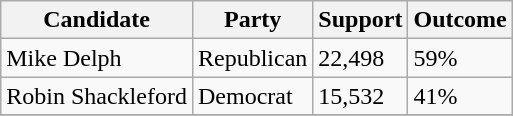<table class="wikitable">
<tr>
<th>Candidate</th>
<th>Party</th>
<th>Support</th>
<th>Outcome</th>
</tr>
<tr>
<td>Mike Delph</td>
<td>Republican</td>
<td>22,498</td>
<td>59%</td>
</tr>
<tr>
<td>Robin Shackleford</td>
<td>Democrat</td>
<td>15,532</td>
<td>41%</td>
</tr>
<tr>
</tr>
</table>
